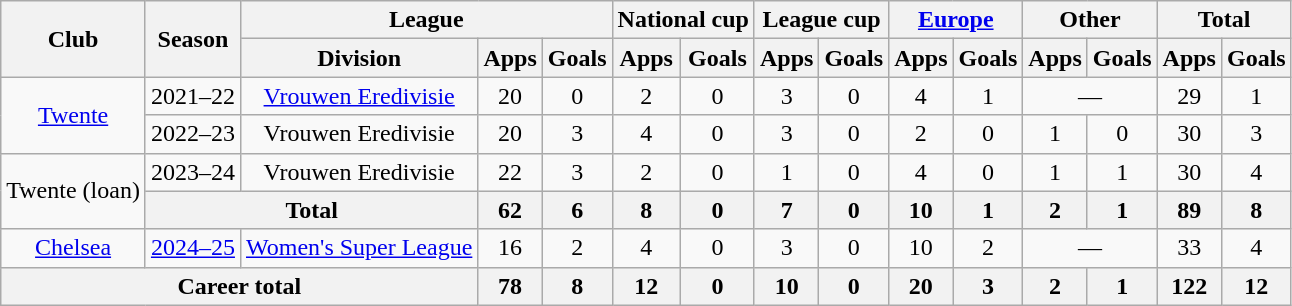<table class="wikitable" style="text-align:center">
<tr>
<th rowspan="2">Club</th>
<th rowspan="2">Season</th>
<th colspan="3">League</th>
<th colspan="2">National cup</th>
<th colspan="2">League cup</th>
<th colspan="2"><a href='#'>Europe</a></th>
<th colspan="2">Other</th>
<th colspan="2">Total</th>
</tr>
<tr>
<th>Division</th>
<th>Apps</th>
<th>Goals</th>
<th>Apps</th>
<th>Goals</th>
<th>Apps</th>
<th>Goals</th>
<th>Apps</th>
<th>Goals</th>
<th>Apps</th>
<th>Goals</th>
<th>Apps</th>
<th>Goals</th>
</tr>
<tr>
<td rowspan="2"><a href='#'>Twente</a></td>
<td>2021–22</td>
<td><a href='#'>Vrouwen Eredivisie</a></td>
<td>20</td>
<td>0</td>
<td>2</td>
<td>0</td>
<td>3</td>
<td>0</td>
<td>4</td>
<td>1</td>
<td colspan="2">—</td>
<td>29</td>
<td>1</td>
</tr>
<tr>
<td>2022–23</td>
<td>Vrouwen Eredivisie</td>
<td>20</td>
<td>3</td>
<td>4</td>
<td>0</td>
<td>3</td>
<td>0</td>
<td>2</td>
<td>0</td>
<td>1</td>
<td>0</td>
<td>30</td>
<td>3</td>
</tr>
<tr>
<td rowspan="2">Twente (loan)</td>
<td>2023–24</td>
<td>Vrouwen Eredivisie</td>
<td>22</td>
<td>3</td>
<td>2</td>
<td>0</td>
<td>1</td>
<td>0</td>
<td>4</td>
<td>0</td>
<td>1</td>
<td>1</td>
<td>30</td>
<td>4</td>
</tr>
<tr>
<th colspan="2">Total</th>
<th>62</th>
<th>6</th>
<th>8</th>
<th>0</th>
<th>7</th>
<th>0</th>
<th>10</th>
<th>1</th>
<th>2</th>
<th>1</th>
<th>89</th>
<th>8</th>
</tr>
<tr>
<td><a href='#'>Chelsea</a></td>
<td><a href='#'>2024–25</a></td>
<td><a href='#'>Women's Super League</a></td>
<td>16</td>
<td>2</td>
<td>4</td>
<td>0</td>
<td>3</td>
<td>0</td>
<td>10</td>
<td>2</td>
<td colspan="2">—</td>
<td>33</td>
<td>4</td>
</tr>
<tr>
<th colspan="3">Career total</th>
<th>78</th>
<th>8</th>
<th>12</th>
<th>0</th>
<th>10</th>
<th>0</th>
<th>20</th>
<th>3</th>
<th>2</th>
<th>1</th>
<th>122</th>
<th>12</th>
</tr>
</table>
